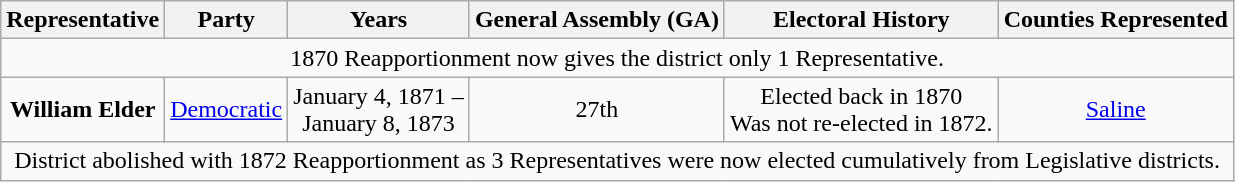<table class="wikitable" style="text-align:center">
<tr>
<th>Representative</th>
<th>Party</th>
<th>Years</th>
<th>General Assembly (GA)</th>
<th>Electoral History</th>
<th>Counties Represented</th>
</tr>
<tr>
<td colspan=6>1870 Reapportionment now gives the district only 1 Representative.</td>
</tr>
<tr>
<td><strong>William Elder</strong></td>
<td><a href='#'>Democratic</a></td>
<td>January 4, 1871 –<br>January 8, 1873</td>
<td>27th</td>
<td>Elected back in 1870<br>Was not re-elected in 1872.</td>
<td><a href='#'>Saline</a></td>
</tr>
<tr>
<td colspan=6>District abolished with 1872 Reapportionment as 3 Representatives were now elected cumulatively from Legislative districts.</td>
</tr>
</table>
